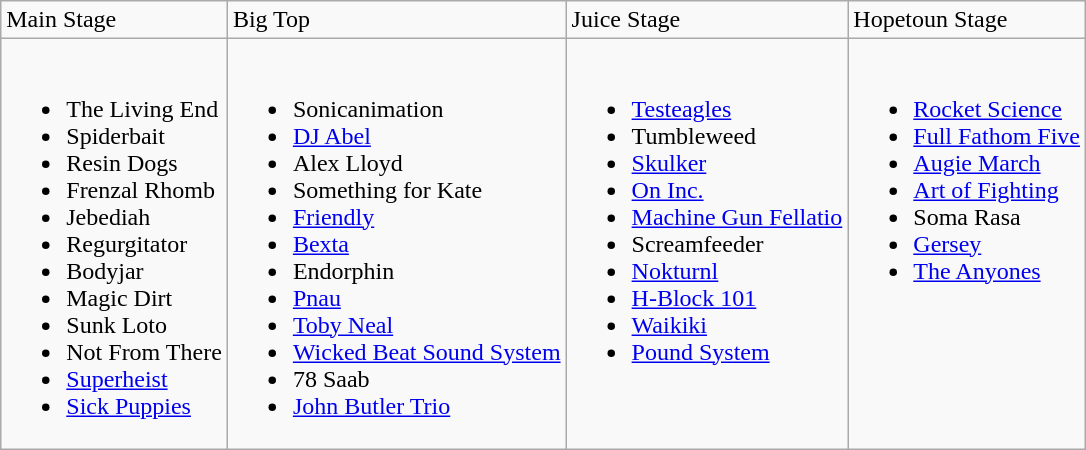<table class="wikitable">
<tr>
<td>Main Stage</td>
<td>Big Top</td>
<td>Juice Stage</td>
<td>Hopetoun Stage</td>
</tr>
<tr valign="top">
<td><br><ul><li>The Living End</li><li>Spiderbait</li><li>Resin Dogs</li><li>Frenzal Rhomb</li><li>Jebediah</li><li>Regurgitator</li><li>Bodyjar</li><li>Magic Dirt</li><li>Sunk Loto</li><li>Not From There</li><li><a href='#'>Superheist</a></li><li><a href='#'>Sick Puppies</a></li></ul></td>
<td><br><ul><li>Sonicanimation</li><li><a href='#'>DJ Abel</a></li><li>Alex Lloyd</li><li>Something for Kate</li><li><a href='#'>Friendly</a></li><li><a href='#'>Bexta</a></li><li>Endorphin</li><li><a href='#'>Pnau</a></li><li><a href='#'>Toby Neal</a></li><li><a href='#'>Wicked Beat Sound System</a></li><li>78 Saab</li><li><a href='#'>John Butler Trio</a></li></ul></td>
<td><br><ul><li><a href='#'>Testeagles</a></li><li>Tumbleweed</li><li><a href='#'>Skulker</a></li><li><a href='#'>On Inc.</a></li><li><a href='#'>Machine Gun Fellatio</a></li><li>Screamfeeder</li><li><a href='#'>Nokturnl</a></li><li><a href='#'>H-Block 101</a></li><li><a href='#'>Waikiki</a></li><li><a href='#'>Pound System</a></li></ul></td>
<td><br><ul><li><a href='#'>Rocket Science</a></li><li><a href='#'>Full Fathom Five</a></li><li><a href='#'>Augie March</a></li><li><a href='#'>Art of Fighting</a></li><li>Soma Rasa</li><li><a href='#'>Gersey</a></li><li><a href='#'>The Anyones</a></li></ul></td>
</tr>
</table>
